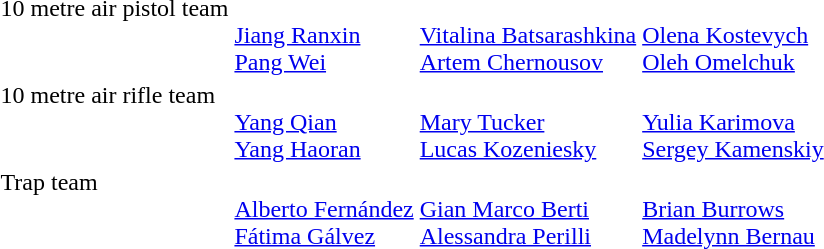<table>
<tr valign="top">
<td>10 metre air pistol team<br></td>
<td><br><a href='#'>Jiang Ranxin</a><br><a href='#'>Pang Wei</a></td>
<td><br><a href='#'>Vitalina Batsarashkina</a><br><a href='#'>Artem Chernousov</a></td>
<td><br><a href='#'>Olena Kostevych</a><br><a href='#'>Oleh Omelchuk</a></td>
</tr>
<tr valign="top">
<td>10 metre air rifle team<br></td>
<td><br><a href='#'>Yang Qian</a><br><a href='#'>Yang Haoran</a></td>
<td><br><a href='#'>Mary Tucker</a><br><a href='#'>Lucas Kozeniesky</a></td>
<td><br><a href='#'>Yulia Karimova</a><br><a href='#'>Sergey Kamenskiy</a></td>
</tr>
<tr valign="top">
<td>Trap team<br></td>
<td><br><a href='#'>Alberto Fernández</a><br><a href='#'>Fátima Gálvez</a></td>
<td><br><a href='#'>Gian Marco Berti</a><br><a href='#'>Alessandra Perilli</a></td>
<td><br><a href='#'>Brian Burrows</a><br><a href='#'>Madelynn Bernau</a></td>
</tr>
</table>
